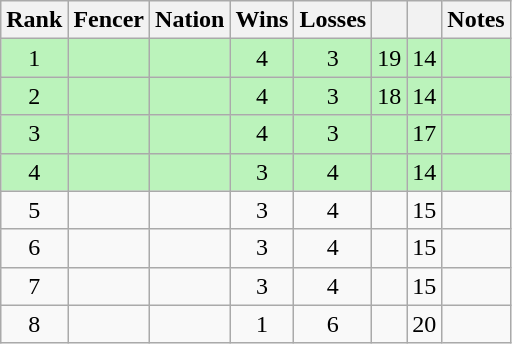<table class="wikitable sortable" style="text-align: center;">
<tr>
<th>Rank</th>
<th>Fencer</th>
<th>Nation</th>
<th>Wins</th>
<th>Losses</th>
<th></th>
<th></th>
<th>Notes</th>
</tr>
<tr style="background:#bbf3bb;">
<td>1</td>
<td align=left></td>
<td align=left></td>
<td>4</td>
<td>3</td>
<td>19</td>
<td>14</td>
<td></td>
</tr>
<tr style="background:#bbf3bb;">
<td>2</td>
<td align=left></td>
<td align=left></td>
<td>4</td>
<td>3</td>
<td>18</td>
<td>14</td>
<td></td>
</tr>
<tr style="background:#bbf3bb;">
<td>3</td>
<td align=left></td>
<td align=left></td>
<td>4</td>
<td>3</td>
<td></td>
<td>17</td>
<td></td>
</tr>
<tr style="background:#bbf3bb;">
<td>4</td>
<td align=left></td>
<td align=left></td>
<td>3</td>
<td>4</td>
<td></td>
<td>14</td>
<td></td>
</tr>
<tr>
<td>5</td>
<td align=left></td>
<td align=left></td>
<td>3</td>
<td>4</td>
<td></td>
<td>15</td>
<td></td>
</tr>
<tr>
<td>6</td>
<td align=left></td>
<td align=left></td>
<td>3</td>
<td>4</td>
<td></td>
<td>15</td>
<td></td>
</tr>
<tr>
<td>7</td>
<td align=left></td>
<td align=left></td>
<td>3</td>
<td>4</td>
<td></td>
<td>15</td>
<td></td>
</tr>
<tr>
<td>8</td>
<td align=left></td>
<td align=left></td>
<td>1</td>
<td>6</td>
<td></td>
<td>20</td>
<td></td>
</tr>
</table>
